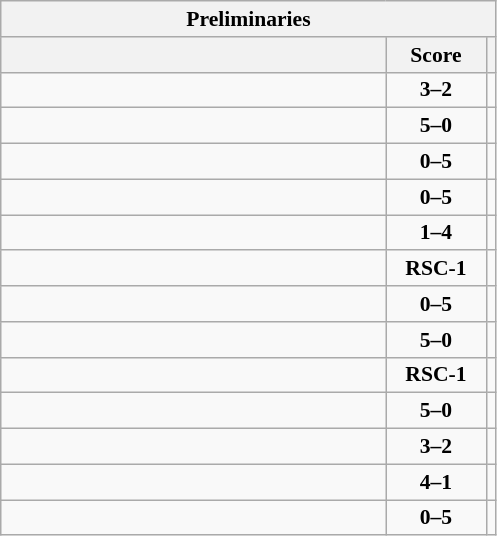<table class="wikitable" style="text-align: center; font-size:90% ">
<tr>
<th colspan=3>Preliminaries</th>
</tr>
<tr>
<th align="right" width="250"></th>
<th width="60">Score</th>
<th align=leftwidth="250"></th>
</tr>
<tr>
<td align=left><strong></strong></td>
<td><strong>3–2</strong></td>
<td align=left></td>
</tr>
<tr>
<td align=left><strong></strong></td>
<td><strong>5–0</strong></td>
<td align=left></td>
</tr>
<tr>
<td align=left></td>
<td><strong>0–5</strong></td>
<td align=left><strong></strong></td>
</tr>
<tr>
<td align=left></td>
<td><strong>0–5</strong></td>
<td align=left><strong></strong></td>
</tr>
<tr>
<td align=left></td>
<td><strong>1–4</strong></td>
<td align=left><strong></strong></td>
</tr>
<tr>
<td align=left></td>
<td><strong>RSC-1</strong></td>
<td align=left><strong></strong></td>
</tr>
<tr>
<td align=left></td>
<td><strong>0–5</strong></td>
<td align=left><strong></strong></td>
</tr>
<tr>
<td align=left><strong></strong></td>
<td><strong>5–0</strong></td>
<td align=left></td>
</tr>
<tr>
<td align=left><strong></strong></td>
<td><strong>RSC-1</strong></td>
<td align=left></td>
</tr>
<tr>
<td align=left><strong></strong></td>
<td><strong>5–0</strong></td>
<td align=left></td>
</tr>
<tr>
<td align=left><strong></strong></td>
<td><strong>3–2</strong></td>
<td align=left></td>
</tr>
<tr>
<td align=left><strong></strong></td>
<td><strong>4–1</strong></td>
<td align=left></td>
</tr>
<tr>
<td align=left></td>
<td><strong>0–5</strong></td>
<td align=left><strong></strong></td>
</tr>
</table>
